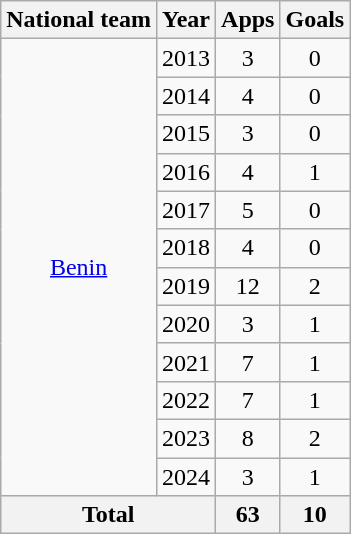<table class="wikitable" style="text-align:center">
<tr>
<th>National team</th>
<th>Year</th>
<th>Apps</th>
<th>Goals</th>
</tr>
<tr>
<td rowspan="12"><a href='#'>Benin</a></td>
<td>2013</td>
<td>3</td>
<td>0</td>
</tr>
<tr>
<td>2014</td>
<td>4</td>
<td>0</td>
</tr>
<tr>
<td>2015</td>
<td>3</td>
<td>0</td>
</tr>
<tr>
<td>2016</td>
<td>4</td>
<td>1</td>
</tr>
<tr>
<td>2017</td>
<td>5</td>
<td>0</td>
</tr>
<tr>
<td>2018</td>
<td>4</td>
<td>0</td>
</tr>
<tr>
<td>2019</td>
<td>12</td>
<td>2</td>
</tr>
<tr>
<td>2020</td>
<td>3</td>
<td>1</td>
</tr>
<tr>
<td>2021</td>
<td>7</td>
<td>1</td>
</tr>
<tr>
<td>2022</td>
<td>7</td>
<td>1</td>
</tr>
<tr>
<td>2023</td>
<td>8</td>
<td>2</td>
</tr>
<tr>
<td>2024</td>
<td>3</td>
<td>1</td>
</tr>
<tr>
<th colspan="2">Total</th>
<th>63</th>
<th>10</th>
</tr>
</table>
